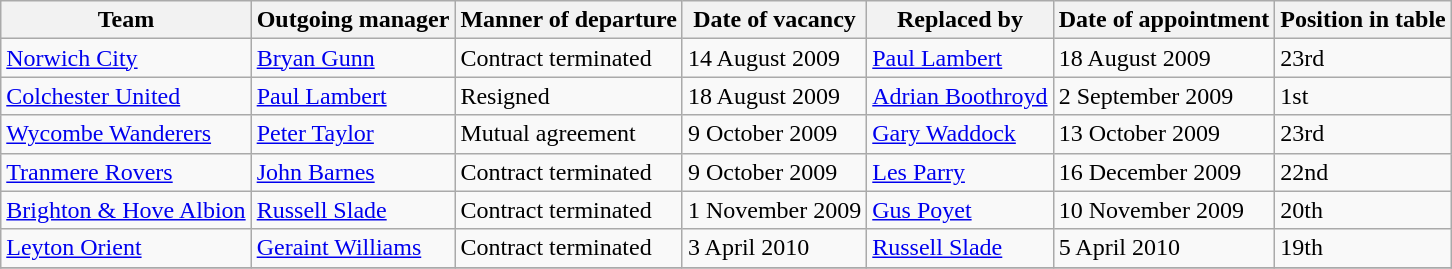<table class="wikitable">
<tr>
<th>Team</th>
<th>Outgoing manager</th>
<th>Manner of departure</th>
<th>Date of vacancy</th>
<th>Replaced by</th>
<th>Date of appointment</th>
<th>Position in table</th>
</tr>
<tr>
<td><a href='#'>Norwich City</a></td>
<td> <a href='#'>Bryan Gunn</a></td>
<td>Contract terminated</td>
<td>14 August 2009</td>
<td> <a href='#'>Paul Lambert</a></td>
<td>18 August 2009</td>
<td>23rd</td>
</tr>
<tr>
<td><a href='#'>Colchester United</a></td>
<td> <a href='#'>Paul Lambert</a></td>
<td>Resigned</td>
<td>18 August 2009</td>
<td> <a href='#'>Adrian Boothroyd</a></td>
<td>2 September 2009</td>
<td>1st</td>
</tr>
<tr>
<td><a href='#'>Wycombe Wanderers</a></td>
<td> <a href='#'>Peter Taylor</a></td>
<td>Mutual agreement</td>
<td>9 October 2009</td>
<td> <a href='#'>Gary Waddock</a></td>
<td>13 October 2009</td>
<td>23rd</td>
</tr>
<tr>
<td><a href='#'>Tranmere Rovers</a></td>
<td> <a href='#'>John Barnes</a></td>
<td>Contract terminated</td>
<td>9 October 2009</td>
<td> <a href='#'>Les Parry</a></td>
<td>16 December 2009</td>
<td>22nd</td>
</tr>
<tr>
<td><a href='#'>Brighton & Hove Albion</a></td>
<td> <a href='#'>Russell Slade</a></td>
<td>Contract terminated</td>
<td>1 November 2009</td>
<td> <a href='#'>Gus Poyet</a></td>
<td>10 November 2009</td>
<td>20th</td>
</tr>
<tr>
<td><a href='#'>Leyton Orient</a></td>
<td> <a href='#'>Geraint Williams</a></td>
<td>Contract terminated</td>
<td>3 April 2010</td>
<td> <a href='#'>Russell Slade</a></td>
<td>5 April 2010</td>
<td>19th<br></td>
</tr>
<tr>
</tr>
</table>
